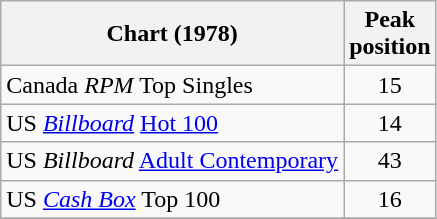<table class="wikitable sortable">
<tr>
<th>Chart (1978)</th>
<th>Peak<br>position</th>
</tr>
<tr>
<td>Canada <em>RPM</em> Top Singles</td>
<td style="text-align:center;">15</td>
</tr>
<tr>
<td>US <em><a href='#'>Billboard</a></em> <a href='#'>Hot 100</a></td>
<td style="text-align:center;">14</td>
</tr>
<tr>
<td>US <em>Billboard</em> <a href='#'>Adult Contemporary</a></td>
<td style="text-align:center;">43</td>
</tr>
<tr>
<td>US <em><a href='#'>Cash Box</a></em> Top 100</td>
<td style="text-align:center;">16</td>
</tr>
<tr>
</tr>
</table>
